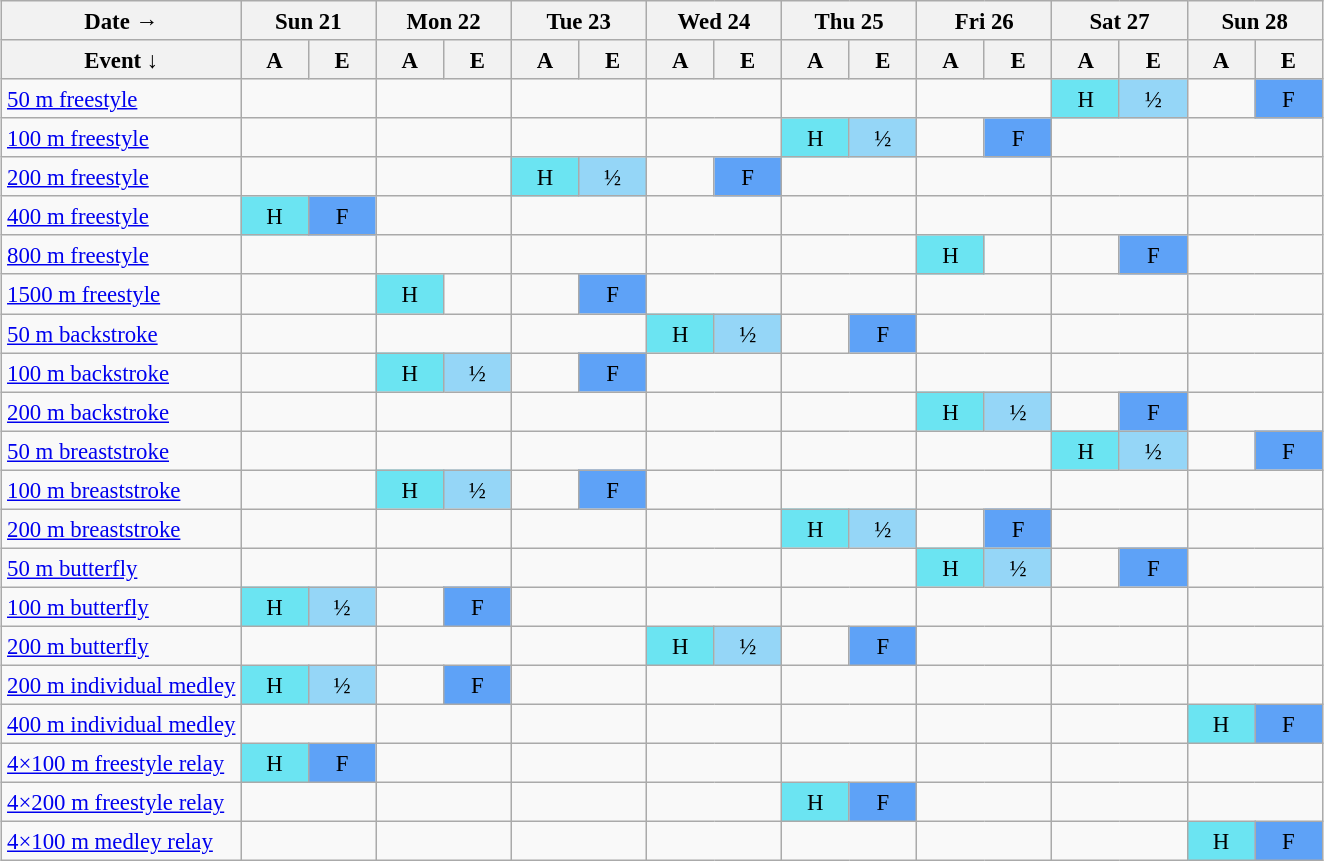<table class="wikitable" style="margin:0.5em auto; font-size:95%; line-height:1.25em;">
<tr style="text-align:center;">
<th>Date →</th>
<th colspan="2">Sun 21</th>
<th colspan="2">Mon 22</th>
<th colspan="2">Tue 23</th>
<th colspan="2">Wed 24</th>
<th colspan="2">Thu 25</th>
<th colspan="2">Fri 26</th>
<th colspan="2">Sat 27</th>
<th colspan="2">Sun 28</th>
</tr>
<tr>
<th>Event   ↓</th>
<th style="width:2.5em;">A</th>
<th style="width:2.5em;">E</th>
<th style="width:2.5em;">A</th>
<th style="width:2.5em;">E</th>
<th style="width:2.5em;">A</th>
<th style="width:2.5em;">E</th>
<th style="width:2.5em;">A</th>
<th style="width:2.5em;">E</th>
<th style="width:2.5em;">A</th>
<th style="width:2.5em;">E</th>
<th style="width:2.5em;">A</th>
<th style="width:2.5em;">E</th>
<th style="width:2.5em;">A</th>
<th style="width:2.5em;">E</th>
<th style="width:2.5em;">A</th>
<th style="width:2.5em;">E</th>
</tr>
<tr style="text-align:center;">
<td style="text-align:left;"><a href='#'>50 m freestyle</a></td>
<td colspan="2"></td>
<td colspan="2"></td>
<td colspan="2"></td>
<td colspan="2"></td>
<td colspan="2"></td>
<td colspan="2"></td>
<td style="background-color:#6be4f2;">H</td>
<td style="background-color:#95d6f7;">½</td>
<td></td>
<td style="background-color:#5ea2f7;">F</td>
</tr>
<tr style="text-align:center;">
<td style="text-align:left;"><a href='#'>100 m freestyle</a></td>
<td colspan="2"></td>
<td colspan="2"></td>
<td colspan="2"></td>
<td colspan="2"></td>
<td style="background-color:#6be4f2;">H</td>
<td style="background-color:#95d6f7;">½</td>
<td></td>
<td style="background-color:#5ea2f7;">F</td>
<td colspan="2"></td>
<td colspan="2"></td>
</tr>
<tr style="text-align:center;">
<td style="text-align:left;"><a href='#'>200 m freestyle</a></td>
<td colspan="2"></td>
<td colspan="2"></td>
<td style="background-color:#6be4f2;">H</td>
<td style="background-color:#95d6f7;">½</td>
<td></td>
<td style="background-color:#5ea2f7;">F</td>
<td colspan="2"></td>
<td colspan="2"></td>
<td colspan="2"></td>
<td colspan="2"></td>
</tr>
<tr style="text-align:center;">
<td style="text-align:left;"><a href='#'>400 m freestyle</a></td>
<td style="background-color:#6be4f2;">H</td>
<td style="background-color:#5ea2f7;">F</td>
<td colspan="2"></td>
<td colspan="2"></td>
<td colspan="2"></td>
<td colspan="2"></td>
<td colspan="2"></td>
<td colspan="2"></td>
<td colspan="2"></td>
</tr>
<tr style="text-align:center;">
<td style="text-align:left;"><a href='#'>800 m freestyle</a></td>
<td colspan="2"></td>
<td colspan="2"></td>
<td colspan="2"></td>
<td colspan="2"></td>
<td colspan="2"></td>
<td style="background-color:#6be4f2;">H</td>
<td></td>
<td></td>
<td style="background-color:#5ea2f7;">F</td>
<td colspan="2"></td>
</tr>
<tr style="text-align:center;">
<td style="text-align:left;"><a href='#'>1500 m freestyle</a></td>
<td colspan="2"></td>
<td style="background-color:#6be4f2;">H</td>
<td></td>
<td></td>
<td style="background-color:#5ea2f7;">F</td>
<td colspan="2"></td>
<td colspan="2"></td>
<td colspan="2"></td>
<td colspan="2"></td>
<td colspan="2"></td>
</tr>
<tr style="text-align:center;">
<td style="text-align:left;"><a href='#'>50 m backstroke</a></td>
<td colspan="2"></td>
<td colspan="2"></td>
<td colspan="2"></td>
<td style="background-color:#6be4f2;">H</td>
<td style="background-color:#95d6f7;">½</td>
<td></td>
<td style="background-color:#5ea2f7;">F</td>
<td colspan="2"></td>
<td colspan="2"></td>
<td colspan="2"></td>
</tr>
<tr style="text-align:center;">
<td style="text-align:left;"><a href='#'>100 m backstroke</a></td>
<td colspan="2"></td>
<td style="background-color:#6be4f2;">H</td>
<td style="background-color:#95d6f7;">½</td>
<td></td>
<td style="background-color:#5ea2f7;">F</td>
<td colspan="2"></td>
<td colspan="2"></td>
<td colspan="2"></td>
<td colspan="2"></td>
<td colspan="2"></td>
</tr>
<tr style="text-align:center;">
<td style="text-align:left;"><a href='#'>200 m backstroke</a></td>
<td colspan="2"></td>
<td colspan="2"></td>
<td colspan="2"></td>
<td colspan="2"></td>
<td colspan="2"></td>
<td style="background-color:#6be4f2;">H</td>
<td style="background-color:#95d6f7;">½</td>
<td></td>
<td style="background-color:#5ea2f7;">F</td>
<td colspan="2"></td>
</tr>
<tr style="text-align:center;">
<td style="text-align:left;"><a href='#'>50 m breaststroke</a></td>
<td colspan="2"></td>
<td colspan="2"></td>
<td colspan="2"></td>
<td colspan="2"></td>
<td colspan="2"></td>
<td colspan="2"></td>
<td style="background-color:#6be4f2;">H</td>
<td style="background-color:#95d6f7;">½</td>
<td></td>
<td style="background-color:#5ea2f7;">F</td>
</tr>
<tr style="text-align:center;">
<td style="text-align:left;"><a href='#'>100 m breaststroke</a></td>
<td colspan="2"></td>
<td style="background-color:#6be4f2;">H</td>
<td style="background-color:#95d6f7;">½</td>
<td></td>
<td style="background-color:#5ea2f7;">F</td>
<td colspan="2"></td>
<td colspan="2"></td>
<td colspan="2"></td>
<td colspan="2"></td>
<td colspan="2"></td>
</tr>
<tr style="text-align:center;">
<td style="text-align:left;"><a href='#'>200 m breaststroke</a></td>
<td colspan="2"></td>
<td colspan="2"></td>
<td colspan="2"></td>
<td colspan="2"></td>
<td style="background-color:#6be4f2;">H</td>
<td style="background-color:#95d6f7;">½</td>
<td></td>
<td style="background-color:#5ea2f7;">F</td>
<td colspan="2"></td>
<td colspan="2"></td>
</tr>
<tr style="text-align:center;">
<td style="text-align:left;"><a href='#'>50 m butterfly</a></td>
<td colspan="2"></td>
<td colspan="2"></td>
<td colspan="2"></td>
<td colspan="2"></td>
<td colspan="2"></td>
<td style="background-color:#6be4f2;">H</td>
<td style="background-color:#95d6f7;">½</td>
<td></td>
<td style="background-color:#5ea2f7;">F</td>
<td colspan="2"></td>
</tr>
<tr style="text-align:center;">
<td style="text-align:left;"><a href='#'>100 m butterfly</a></td>
<td style="background-color:#6be4f2;">H</td>
<td style="background-color:#95d6f7;">½</td>
<td></td>
<td style="background-color:#5ea2f7;">F</td>
<td colspan="2"></td>
<td colspan="2"></td>
<td colspan="2"></td>
<td colspan="2"></td>
<td colspan="2"></td>
<td colspan="2"></td>
</tr>
<tr style="text-align:center;">
<td style="text-align:left;"><a href='#'>200 m butterfly</a></td>
<td colspan="2"></td>
<td colspan="2"></td>
<td colspan="2"></td>
<td style="background-color:#6be4f2;">H</td>
<td style="background-color:#95d6f7;">½</td>
<td></td>
<td style="background-color:#5ea2f7;">F</td>
<td colspan="2"></td>
<td colspan="2"></td>
<td colspan="2"></td>
</tr>
<tr style="text-align:center;">
<td style="text-align:left;"><a href='#'>200 m individual medley</a></td>
<td style="background-color:#6be4f2;">H</td>
<td style="background-color:#95d6f7;">½</td>
<td></td>
<td style="background-color:#5ea2f7;">F</td>
<td colspan="2"></td>
<td colspan="2"></td>
<td colspan="2"></td>
<td colspan="2"></td>
<td colspan="2"></td>
<td colspan="2"></td>
</tr>
<tr style="text-align:center;">
<td style="text-align:left;"><a href='#'>400 m individual medley</a></td>
<td colspan="2"></td>
<td colspan="2"></td>
<td colspan="2"></td>
<td colspan="2"></td>
<td colspan="2"></td>
<td colspan="2"></td>
<td colspan="2"></td>
<td style="background-color:#6be4f2;">H</td>
<td style="background-color:#5ea2f7;">F</td>
</tr>
<tr style="text-align:center;">
<td style="text-align:left;"><a href='#'>4×100 m freestyle relay</a></td>
<td style="background-color:#6be4f2;">H</td>
<td style="background-color:#5ea2f7;">F</td>
<td colspan="2"></td>
<td colspan="2"></td>
<td colspan="2"></td>
<td colspan="2"></td>
<td colspan="2"></td>
<td colspan="2"></td>
<td colspan="2"></td>
</tr>
<tr style="text-align:center;">
<td style="text-align:left;"><a href='#'>4×200 m freestyle relay</a></td>
<td colspan="2"></td>
<td colspan="2"></td>
<td colspan="2"></td>
<td colspan="2"></td>
<td style="background-color:#6be4f2;">H</td>
<td style="background-color:#5ea2f7;">F</td>
<td colspan="2"></td>
<td colspan="2"></td>
<td colspan="2"></td>
</tr>
<tr style="text-align:center;">
<td style="text-align:left;"><a href='#'>4×100 m medley relay</a></td>
<td colspan="2"></td>
<td colspan="2"></td>
<td colspan="2"></td>
<td colspan="2"></td>
<td colspan="2"></td>
<td colspan="2"></td>
<td colspan="2"></td>
<td style="background-color:#6be4f2;">H</td>
<td style="background-color:#5ea2f7;">F</td>
</tr>
</table>
